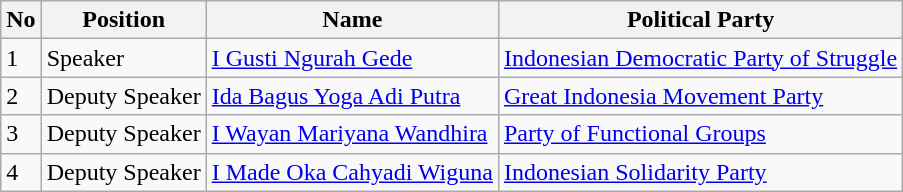<table class="wikitable">
<tr>
<th>No</th>
<th>Position</th>
<th>Name</th>
<th>Political Party</th>
</tr>
<tr>
<td>1</td>
<td>Speaker</td>
<td><a href='#'>I Gusti Ngurah Gede</a></td>
<td><a href='#'>Indonesian Democratic Party of Struggle</a></td>
</tr>
<tr>
<td>2</td>
<td>Deputy Speaker</td>
<td><a href='#'>Ida Bagus Yoga Adi Putra</a></td>
<td><a href='#'>Great Indonesia Movement Party</a></td>
</tr>
<tr>
<td>3</td>
<td>Deputy Speaker</td>
<td><a href='#'>I Wayan Mariyana Wandhira</a></td>
<td><a href='#'>Party of Functional Groups</a></td>
</tr>
<tr>
<td>4</td>
<td>Deputy Speaker</td>
<td><a href='#'>I Made Oka Cahyadi Wiguna</a></td>
<td><a href='#'>Indonesian Solidarity Party</a></td>
</tr>
</table>
